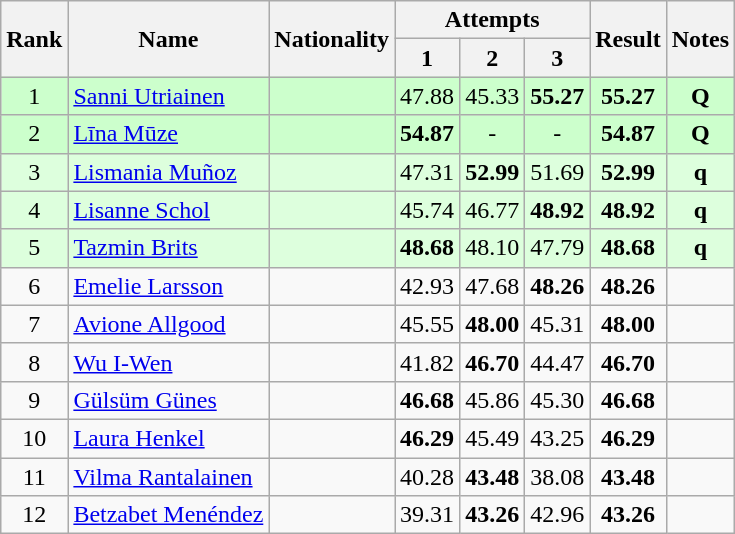<table class="wikitable sortable" style="text-align:center">
<tr>
<th rowspan=2>Rank</th>
<th rowspan=2>Name</th>
<th rowspan=2>Nationality</th>
<th colspan=3>Attempts</th>
<th rowspan=2>Result</th>
<th rowspan=2>Notes</th>
</tr>
<tr>
<th>1</th>
<th>2</th>
<th>3</th>
</tr>
<tr bgcolor=ccffcc>
<td>1</td>
<td align=left><a href='#'>Sanni Utriainen</a></td>
<td align=left></td>
<td>47.88</td>
<td>45.33</td>
<td><strong>55.27</strong></td>
<td><strong>55.27</strong></td>
<td><strong>Q</strong></td>
</tr>
<tr bgcolor=ccffcc>
<td>2</td>
<td align=left><a href='#'>Līna Mūze</a></td>
<td align=left></td>
<td><strong>54.87</strong></td>
<td>-</td>
<td>-</td>
<td><strong>54.87</strong></td>
<td><strong>Q</strong></td>
</tr>
<tr bgcolor=ddffdd>
<td>3</td>
<td align=left><a href='#'>Lismania Muñoz</a></td>
<td align=left></td>
<td>47.31</td>
<td><strong>52.99</strong></td>
<td>51.69</td>
<td><strong>52.99</strong></td>
<td><strong>q</strong></td>
</tr>
<tr bgcolor=ddffdd>
<td>4</td>
<td align=left><a href='#'>Lisanne Schol</a></td>
<td align=left></td>
<td>45.74</td>
<td>46.77</td>
<td><strong>48.92</strong></td>
<td><strong>48.92</strong></td>
<td><strong>q</strong></td>
</tr>
<tr bgcolor=ddffdd>
<td>5</td>
<td align=left><a href='#'>Tazmin Brits</a></td>
<td align=left></td>
<td><strong>48.68</strong></td>
<td>48.10</td>
<td>47.79</td>
<td><strong>48.68</strong></td>
<td><strong>q</strong></td>
</tr>
<tr>
<td>6</td>
<td align=left><a href='#'>Emelie Larsson</a></td>
<td align=left></td>
<td>42.93</td>
<td>47.68</td>
<td><strong>48.26</strong></td>
<td><strong>48.26</strong></td>
<td></td>
</tr>
<tr>
<td>7</td>
<td align=left><a href='#'>Avione Allgood</a></td>
<td align=left></td>
<td>45.55</td>
<td><strong>48.00</strong></td>
<td>45.31</td>
<td><strong>48.00</strong></td>
<td></td>
</tr>
<tr>
<td>8</td>
<td align=left><a href='#'>Wu I-Wen</a></td>
<td align=left></td>
<td>41.82</td>
<td><strong>46.70</strong></td>
<td>44.47</td>
<td><strong>46.70</strong></td>
<td></td>
</tr>
<tr>
<td>9</td>
<td align=left><a href='#'>Gülsüm Günes</a></td>
<td align=left></td>
<td><strong>46.68</strong></td>
<td>45.86</td>
<td>45.30</td>
<td><strong>46.68</strong></td>
<td></td>
</tr>
<tr>
<td>10</td>
<td align=left><a href='#'>Laura Henkel</a></td>
<td align=left></td>
<td><strong>46.29</strong></td>
<td>45.49</td>
<td>43.25</td>
<td><strong>46.29</strong></td>
<td></td>
</tr>
<tr>
<td>11</td>
<td align=left><a href='#'>Vilma Rantalainen</a></td>
<td align=left></td>
<td>40.28</td>
<td><strong>43.48</strong></td>
<td>38.08</td>
<td><strong>43.48</strong></td>
<td></td>
</tr>
<tr>
<td>12</td>
<td align=left><a href='#'>Betzabet Menéndez</a></td>
<td align=left></td>
<td>39.31</td>
<td><strong>43.26</strong></td>
<td>42.96</td>
<td><strong>43.26</strong></td>
<td></td>
</tr>
</table>
